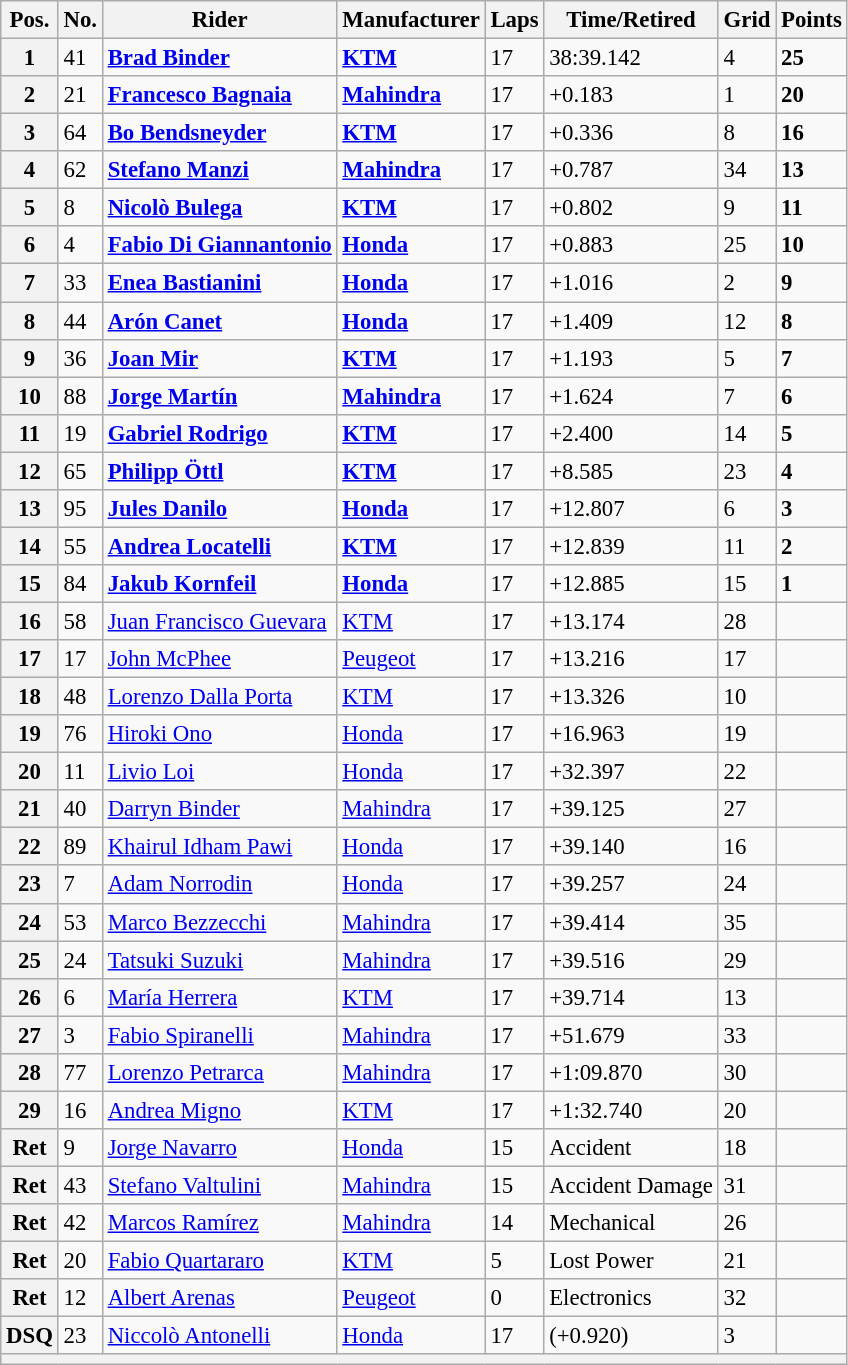<table class="wikitable" style="font-size: 95%;">
<tr>
<th>Pos.</th>
<th>No.</th>
<th>Rider</th>
<th>Manufacturer</th>
<th>Laps</th>
<th>Time/Retired</th>
<th>Grid</th>
<th>Points</th>
</tr>
<tr>
<th>1</th>
<td>41</td>
<td> <strong><a href='#'>Brad Binder</a></strong></td>
<td><strong><a href='#'>KTM</a></strong></td>
<td>17</td>
<td>38:39.142</td>
<td>4</td>
<td><strong>25</strong></td>
</tr>
<tr>
<th>2</th>
<td>21</td>
<td> <strong><a href='#'>Francesco Bagnaia</a></strong></td>
<td><strong><a href='#'>Mahindra</a></strong></td>
<td>17</td>
<td>+0.183</td>
<td>1</td>
<td><strong>20</strong></td>
</tr>
<tr>
<th>3</th>
<td>64</td>
<td> <strong><a href='#'>Bo Bendsneyder</a></strong></td>
<td><strong><a href='#'>KTM</a></strong></td>
<td>17</td>
<td>+0.336</td>
<td>8</td>
<td><strong>16</strong></td>
</tr>
<tr>
<th>4</th>
<td>62</td>
<td> <strong><a href='#'>Stefano Manzi</a></strong></td>
<td><strong><a href='#'>Mahindra</a></strong></td>
<td>17</td>
<td>+0.787</td>
<td>34</td>
<td><strong>13</strong></td>
</tr>
<tr>
<th>5</th>
<td>8</td>
<td> <strong><a href='#'>Nicolò Bulega</a></strong></td>
<td><strong><a href='#'>KTM</a></strong></td>
<td>17</td>
<td>+0.802</td>
<td>9</td>
<td><strong>11</strong></td>
</tr>
<tr>
<th>6</th>
<td>4</td>
<td> <strong><a href='#'>Fabio Di Giannantonio</a></strong></td>
<td><strong><a href='#'>Honda</a></strong></td>
<td>17</td>
<td>+0.883</td>
<td>25</td>
<td><strong>10</strong></td>
</tr>
<tr>
<th>7</th>
<td>33</td>
<td> <strong><a href='#'>Enea Bastianini</a></strong></td>
<td><strong><a href='#'>Honda</a></strong></td>
<td>17</td>
<td>+1.016</td>
<td>2</td>
<td><strong>9</strong></td>
</tr>
<tr>
<th>8</th>
<td>44</td>
<td> <strong><a href='#'>Arón Canet</a></strong></td>
<td><strong><a href='#'>Honda</a></strong></td>
<td>17</td>
<td>+1.409</td>
<td>12</td>
<td><strong>8</strong></td>
</tr>
<tr>
<th>9</th>
<td>36</td>
<td> <strong><a href='#'>Joan Mir</a></strong></td>
<td><strong><a href='#'>KTM</a></strong></td>
<td>17</td>
<td>+1.193</td>
<td>5</td>
<td><strong>7</strong></td>
</tr>
<tr>
<th>10</th>
<td>88</td>
<td> <strong><a href='#'>Jorge Martín</a></strong></td>
<td><strong><a href='#'>Mahindra</a></strong></td>
<td>17</td>
<td>+1.624</td>
<td>7</td>
<td><strong>6</strong></td>
</tr>
<tr>
<th>11</th>
<td>19</td>
<td> <strong><a href='#'>Gabriel Rodrigo</a></strong></td>
<td><strong><a href='#'>KTM</a></strong></td>
<td>17</td>
<td>+2.400</td>
<td>14</td>
<td><strong>5</strong></td>
</tr>
<tr>
<th>12</th>
<td>65</td>
<td> <strong><a href='#'>Philipp Öttl</a></strong></td>
<td><strong><a href='#'>KTM</a></strong></td>
<td>17</td>
<td>+8.585</td>
<td>23</td>
<td><strong>4</strong></td>
</tr>
<tr>
<th>13</th>
<td>95</td>
<td> <strong><a href='#'>Jules Danilo</a></strong></td>
<td><strong><a href='#'>Honda</a></strong></td>
<td>17</td>
<td>+12.807</td>
<td>6</td>
<td><strong>3</strong></td>
</tr>
<tr>
<th>14</th>
<td>55</td>
<td> <strong><a href='#'>Andrea Locatelli</a></strong></td>
<td><strong><a href='#'>KTM</a></strong></td>
<td>17</td>
<td>+12.839</td>
<td>11</td>
<td><strong>2</strong></td>
</tr>
<tr>
<th>15</th>
<td>84</td>
<td> <strong><a href='#'>Jakub Kornfeil</a></strong></td>
<td><strong><a href='#'>Honda</a></strong></td>
<td>17</td>
<td>+12.885</td>
<td>15</td>
<td><strong>1</strong></td>
</tr>
<tr>
<th>16</th>
<td>58</td>
<td> <a href='#'>Juan Francisco Guevara</a></td>
<td><a href='#'>KTM</a></td>
<td>17</td>
<td>+13.174</td>
<td>28</td>
<td></td>
</tr>
<tr>
<th>17</th>
<td>17</td>
<td> <a href='#'>John McPhee</a></td>
<td><a href='#'>Peugeot</a></td>
<td>17</td>
<td>+13.216</td>
<td>17</td>
<td></td>
</tr>
<tr>
<th>18</th>
<td>48</td>
<td> <a href='#'>Lorenzo Dalla Porta</a></td>
<td><a href='#'>KTM</a></td>
<td>17</td>
<td>+13.326</td>
<td>10</td>
<td></td>
</tr>
<tr>
<th>19</th>
<td>76</td>
<td> <a href='#'>Hiroki Ono</a></td>
<td><a href='#'>Honda</a></td>
<td>17</td>
<td>+16.963</td>
<td>19</td>
<td></td>
</tr>
<tr>
<th>20</th>
<td>11</td>
<td> <a href='#'>Livio Loi</a></td>
<td><a href='#'>Honda</a></td>
<td>17</td>
<td>+32.397</td>
<td>22</td>
<td></td>
</tr>
<tr>
<th>21</th>
<td>40</td>
<td> <a href='#'>Darryn Binder</a></td>
<td><a href='#'>Mahindra</a></td>
<td>17</td>
<td>+39.125</td>
<td>27</td>
<td></td>
</tr>
<tr>
<th>22</th>
<td>89</td>
<td> <a href='#'>Khairul Idham Pawi</a></td>
<td><a href='#'>Honda</a></td>
<td>17</td>
<td>+39.140</td>
<td>16</td>
<td></td>
</tr>
<tr>
<th>23</th>
<td>7</td>
<td> <a href='#'>Adam Norrodin</a></td>
<td><a href='#'>Honda</a></td>
<td>17</td>
<td>+39.257</td>
<td>24</td>
<td></td>
</tr>
<tr>
<th>24</th>
<td>53</td>
<td> <a href='#'>Marco Bezzecchi</a></td>
<td><a href='#'>Mahindra</a></td>
<td>17</td>
<td>+39.414</td>
<td>35</td>
<td></td>
</tr>
<tr>
<th>25</th>
<td>24</td>
<td> <a href='#'>Tatsuki Suzuki</a></td>
<td><a href='#'>Mahindra</a></td>
<td>17</td>
<td>+39.516</td>
<td>29</td>
<td></td>
</tr>
<tr>
<th>26</th>
<td>6</td>
<td> <a href='#'>María Herrera</a></td>
<td><a href='#'>KTM</a></td>
<td>17</td>
<td>+39.714</td>
<td>13</td>
<td></td>
</tr>
<tr>
<th>27</th>
<td>3</td>
<td> <a href='#'>Fabio Spiranelli</a></td>
<td><a href='#'>Mahindra</a></td>
<td>17</td>
<td>+51.679</td>
<td>33</td>
<td></td>
</tr>
<tr>
<th>28</th>
<td>77</td>
<td> <a href='#'>Lorenzo Petrarca</a></td>
<td><a href='#'>Mahindra</a></td>
<td>17</td>
<td>+1:09.870</td>
<td>30</td>
<td></td>
</tr>
<tr>
<th>29</th>
<td>16</td>
<td> <a href='#'>Andrea Migno</a></td>
<td><a href='#'>KTM</a></td>
<td>17</td>
<td>+1:32.740</td>
<td>20</td>
<td></td>
</tr>
<tr>
<th>Ret</th>
<td>9</td>
<td> <a href='#'>Jorge Navarro</a></td>
<td><a href='#'>Honda</a></td>
<td>15</td>
<td>Accident</td>
<td>18</td>
<td></td>
</tr>
<tr>
<th>Ret</th>
<td>43</td>
<td> <a href='#'>Stefano Valtulini</a></td>
<td><a href='#'>Mahindra</a></td>
<td>15</td>
<td>Accident Damage</td>
<td>31</td>
<td></td>
</tr>
<tr>
<th>Ret</th>
<td>42</td>
<td> <a href='#'>Marcos Ramírez</a></td>
<td><a href='#'>Mahindra</a></td>
<td>14</td>
<td>Mechanical</td>
<td>26</td>
<td></td>
</tr>
<tr>
<th>Ret</th>
<td>20</td>
<td> <a href='#'>Fabio Quartararo</a></td>
<td><a href='#'>KTM</a></td>
<td>5</td>
<td>Lost Power</td>
<td>21</td>
<td></td>
</tr>
<tr>
<th>Ret</th>
<td>12</td>
<td> <a href='#'>Albert Arenas</a></td>
<td><a href='#'>Peugeot</a></td>
<td>0</td>
<td>Electronics</td>
<td>32</td>
<td></td>
</tr>
<tr>
<th>DSQ</th>
<td>23</td>
<td> <a href='#'>Niccolò Antonelli</a></td>
<td><a href='#'>Honda</a></td>
<td>17</td>
<td>(+0.920)</td>
<td>3</td>
<td></td>
</tr>
<tr>
<th colspan=8></th>
</tr>
</table>
